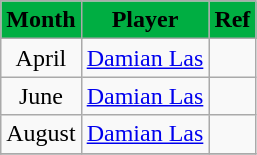<table class=wikitable>
<tr>
<th style="background-color:#00AE42; color:#000000">Month</th>
<th style="background-color:#00AE42; color:#000000">Player</th>
<th style="background-color:#00AE42; color:#000000">Ref</th>
</tr>
<tr>
<td align=center>April</td>
<td> <a href='#'>Damian Las</a></td>
<td rowspan="1"></td>
</tr>
<tr>
<td align=center>June</td>
<td> <a href='#'>Damian Las</a></td>
<td rowspan="1"></td>
</tr>
<tr>
<td align=center>August</td>
<td> <a href='#'>Damian Las</a></td>
<td rowspan="1"></td>
</tr>
<tr>
</tr>
</table>
